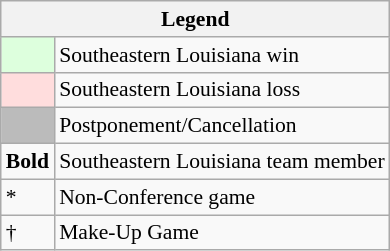<table class="wikitable" style="font-size:90%">
<tr>
<th colspan="2">Legend</th>
</tr>
<tr>
<td bgcolor="#ddffdd"> </td>
<td>Southeastern Louisiana win</td>
</tr>
<tr>
<td bgcolor="#ffdddd"> </td>
<td>Southeastern Louisiana loss</td>
</tr>
<tr>
<td bgcolor="#bbbbbb"> </td>
<td>Postponement/Cancellation</td>
</tr>
<tr>
<td><strong>Bold</strong></td>
<td>Southeastern Louisiana team member</td>
</tr>
<tr>
<td>*</td>
<td>Non-Conference game</td>
</tr>
<tr>
<td>†</td>
<td>Make-Up Game</td>
</tr>
</table>
